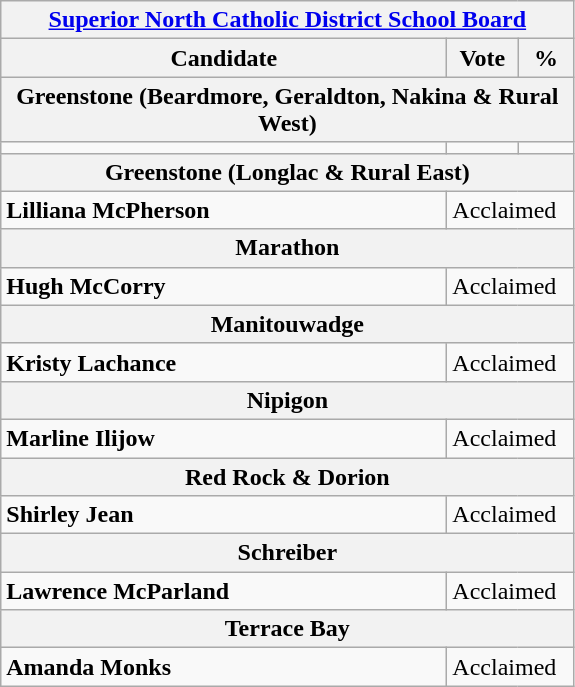<table class="wikitable">
<tr>
<th colspan="3"><strong><a href='#'>Superior North Catholic District School Board</a></strong></th>
</tr>
<tr>
<th bgcolor="#DDDDFF" width="290px">Candidate</th>
<th bgcolor="#DDDDFF" width="40px">Vote</th>
<th bgcolor="#DDDDFF" width="30px">%</th>
</tr>
<tr>
<th colspan="3">Greenstone (Beardmore, Geraldton, Nakina & Rural West)</th>
</tr>
<tr>
<td></td>
<td></td>
<td></td>
</tr>
<tr>
<th colspan="3">Greenstone (Longlac & Rural East)</th>
</tr>
<tr>
<td><strong>Lilliana McPherson</strong></td>
<td colspan="2">Acclaimed</td>
</tr>
<tr>
<th colspan="3">Marathon</th>
</tr>
<tr>
<td><strong>Hugh McCorry</strong></td>
<td colspan="2">Acclaimed</td>
</tr>
<tr>
<th colspan="3">Manitouwadge</th>
</tr>
<tr>
<td><strong>Kristy Lachance</strong></td>
<td colspan="2">Acclaimed</td>
</tr>
<tr>
<th colspan="3">Nipigon</th>
</tr>
<tr>
<td><strong>Marline Ilijow</strong></td>
<td colspan="2">Acclaimed</td>
</tr>
<tr>
<th colspan="3">Red Rock & Dorion</th>
</tr>
<tr>
<td><strong>Shirley Jean</strong></td>
<td colspan="2">Acclaimed</td>
</tr>
<tr>
<th colspan="3">Schreiber</th>
</tr>
<tr>
<td><strong>Lawrence McParland</strong></td>
<td colspan="2">Acclaimed</td>
</tr>
<tr>
<th colspan="3">Terrace Bay</th>
</tr>
<tr>
<td><strong>Amanda Monks</strong></td>
<td colspan="2">Acclaimed</td>
</tr>
</table>
